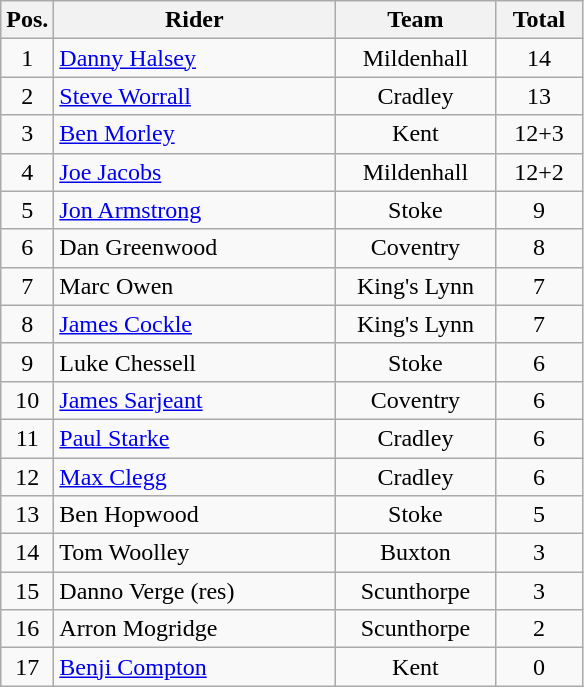<table class=wikitable>
<tr>
<th width=25px>Pos.</th>
<th width=180px>Rider</th>
<th width=100px>Team</th>
<th width=50px>Total</th>
</tr>
<tr align=center >
<td>1</td>
<td align=left><a href='#'>Danny Halsey</a></td>
<td>Mildenhall</td>
<td>14</td>
</tr>
<tr align=center>
<td>2</td>
<td align=left><a href='#'>Steve Worrall</a></td>
<td>Cradley</td>
<td>13</td>
</tr>
<tr align=center>
<td>3</td>
<td align=left><a href='#'>Ben Morley</a></td>
<td>Kent</td>
<td>12+3</td>
</tr>
<tr align=center>
<td>4</td>
<td align=left><a href='#'>Joe Jacobs</a></td>
<td>Mildenhall</td>
<td>12+2</td>
</tr>
<tr align=center>
<td>5</td>
<td align=left><a href='#'>Jon Armstrong</a></td>
<td>Stoke</td>
<td>9</td>
</tr>
<tr align=center>
<td>6</td>
<td align=left>Dan Greenwood</td>
<td>Coventry</td>
<td>8</td>
</tr>
<tr align=center>
<td>7</td>
<td align=left>Marc Owen</td>
<td>King's Lynn</td>
<td>7</td>
</tr>
<tr align=center>
<td>8</td>
<td align=left><a href='#'>James Cockle</a></td>
<td>King's Lynn</td>
<td>7</td>
</tr>
<tr align=center>
<td>9</td>
<td align=left>Luke Chessell</td>
<td>Stoke</td>
<td>6</td>
</tr>
<tr align=center>
<td>10</td>
<td align=left><a href='#'>James Sarjeant</a></td>
<td>Coventry</td>
<td>6</td>
</tr>
<tr align=center>
<td>11</td>
<td align=left><a href='#'>Paul Starke</a></td>
<td>Cradley</td>
<td>6</td>
</tr>
<tr align=center>
<td>12</td>
<td align=left><a href='#'>Max Clegg</a></td>
<td>Cradley</td>
<td>6</td>
</tr>
<tr align=center>
<td>13</td>
<td align=left>Ben Hopwood</td>
<td>Stoke</td>
<td>5</td>
</tr>
<tr align=center>
<td>14</td>
<td align=left>Tom Woolley</td>
<td>Buxton</td>
<td>3</td>
</tr>
<tr align=center>
<td>15</td>
<td align=left>Danno Verge (res)</td>
<td>Scunthorpe</td>
<td>3</td>
</tr>
<tr align=center>
<td>16</td>
<td align=left>Arron Mogridge</td>
<td>Scunthorpe</td>
<td>2</td>
</tr>
<tr align=center>
<td>17</td>
<td align=left><a href='#'>Benji Compton</a></td>
<td>Kent</td>
<td>0</td>
</tr>
</table>
